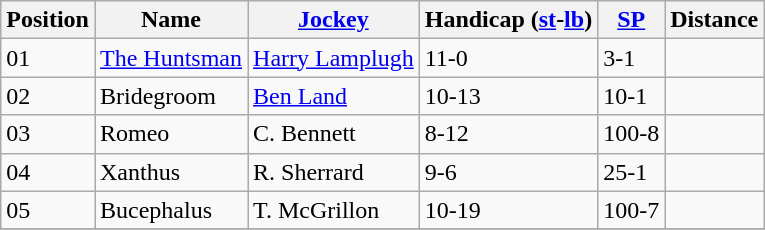<table class="wikitable sortable">
<tr>
<th data-sort-type="number">Position</th>
<th>Name</th>
<th><a href='#'>Jockey</a></th>
<th>Handicap (<a href='#'>st</a>-<a href='#'>lb</a>)</th>
<th><a href='#'>SP</a></th>
<th>Distance</th>
</tr>
<tr>
<td>01</td>
<td><a href='#'>The Huntsman</a></td>
<td><a href='#'>Harry Lamplugh</a></td>
<td>11-0</td>
<td>3-1</td>
<td></td>
</tr>
<tr>
<td>02</td>
<td>Bridegroom</td>
<td><a href='#'>Ben Land</a></td>
<td>10-13</td>
<td>10-1</td>
<td></td>
</tr>
<tr>
<td>03</td>
<td>Romeo</td>
<td>C. Bennett</td>
<td>8-12</td>
<td>100-8</td>
<td></td>
</tr>
<tr>
<td>04</td>
<td>Xanthus</td>
<td>R. Sherrard</td>
<td>9-6</td>
<td>25-1</td>
<td></td>
</tr>
<tr>
<td>05</td>
<td>Bucephalus</td>
<td>T. McGrillon</td>
<td>10-19</td>
<td>100-7</td>
<td></td>
</tr>
<tr>
</tr>
</table>
